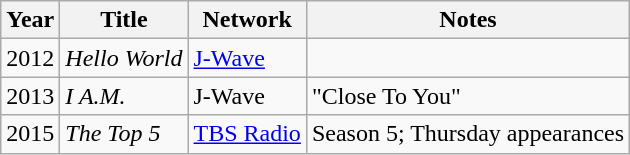<table class="wikitable">
<tr>
<th>Year</th>
<th>Title</th>
<th>Network</th>
<th>Notes</th>
</tr>
<tr>
<td>2012</td>
<td><em>Hello World</em></td>
<td><a href='#'>J-Wave</a></td>
<td></td>
</tr>
<tr>
<td>2013</td>
<td><em>I A.M.</em></td>
<td>J-Wave</td>
<td>"Close To You"</td>
</tr>
<tr>
<td>2015</td>
<td><em>The Top 5</em></td>
<td><a href='#'>TBS Radio</a></td>
<td>Season 5; Thursday appearances</td>
</tr>
</table>
